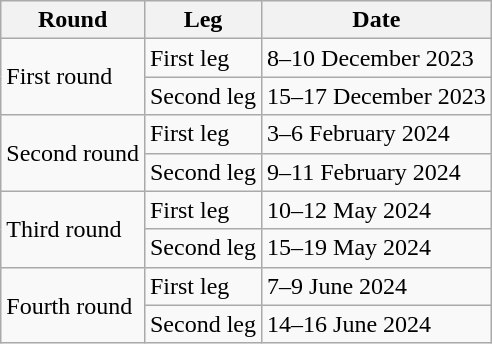<table class="wikitable">
<tr>
<th>Round</th>
<th>Leg</th>
<th>Date</th>
</tr>
<tr>
<td rowspan=2>First round</td>
<td>First leg</td>
<td>8–10 December 2023</td>
</tr>
<tr>
<td>Second leg</td>
<td>15–17 December  2023</td>
</tr>
<tr>
<td rowspan=2>Second round</td>
<td>First leg</td>
<td>3–6 February 2024</td>
</tr>
<tr>
<td>Second leg</td>
<td>9–11 February 2024</td>
</tr>
<tr>
<td rowspan=2>Third round</td>
<td>First leg</td>
<td>10–12 May 2024</td>
</tr>
<tr>
<td>Second leg</td>
<td>15–19 May 2024</td>
</tr>
<tr>
<td rowspan=2>Fourth round</td>
<td>First leg</td>
<td>7–9 June 2024</td>
</tr>
<tr>
<td>Second leg</td>
<td>14–16 June 2024</td>
</tr>
</table>
